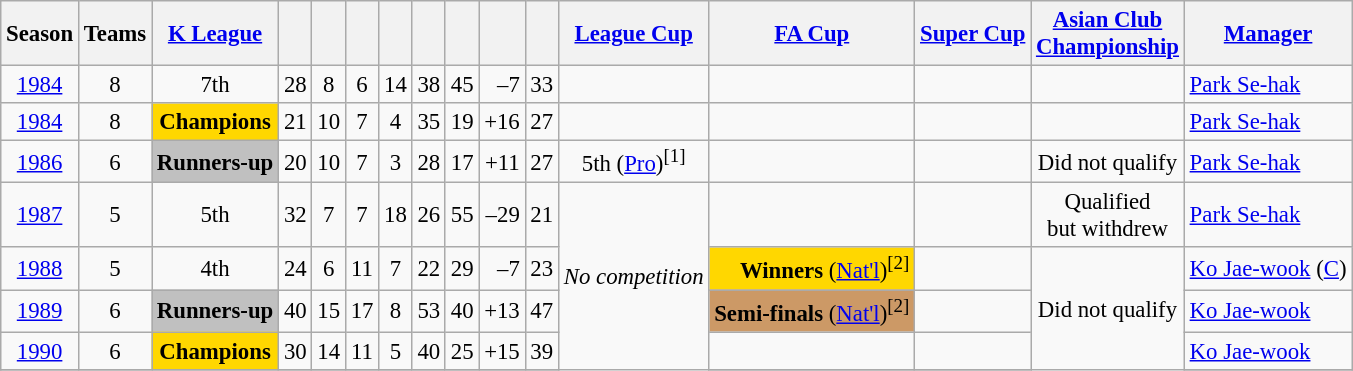<table class="wikitable" style="text-align: center; font-size:95%;">
<tr>
<th>Season</th>
<th>Teams</th>
<th><a href='#'>K League</a></th>
<th></th>
<th></th>
<th></th>
<th></th>
<th></th>
<th></th>
<th></th>
<th></th>
<th><a href='#'>League Cup</a></th>
<th><a href='#'>FA Cup</a></th>
<th><a href='#'>Super Cup</a></th>
<th><a href='#'>Asian Club<br>Championship</a></th>
<th><a href='#'>Manager</a></th>
</tr>
<tr>
<td><a href='#'>1984</a></td>
<td>8</td>
<td>7th</td>
<td>28</td>
<td>8</td>
<td>6</td>
<td>14</td>
<td>38</td>
<td>45</td>
<td align=right>–7</td>
<td>33</td>
<td></td>
<td></td>
<td></td>
<td></td>
<td align=left> <a href='#'>Park Se-hak</a></td>
</tr>
<tr>
<td><a href='#'>1984</a></td>
<td>8</td>
<td bgcolor=gold><strong>Champions</strong></td>
<td>21</td>
<td>10</td>
<td>7</td>
<td>4</td>
<td>35</td>
<td>19</td>
<td align=right>+16</td>
<td>27</td>
<td></td>
<td></td>
<td></td>
<td></td>
<td align=left> <a href='#'>Park Se-hak</a></td>
</tr>
<tr>
<td><a href='#'>1986</a></td>
<td>6</td>
<td bgcolor=silver><strong>Runners-up</strong></td>
<td>20</td>
<td>10</td>
<td>7</td>
<td>3</td>
<td>28</td>
<td>17</td>
<td align=right>+11</td>
<td>27</td>
<td>5th (<a href='#'>Pro</a>)<sup>[1]</sup></td>
<td></td>
<td></td>
<td>Did not qualify</td>
<td align=left> <a href='#'>Park Se-hak</a></td>
</tr>
<tr>
<td><a href='#'>1987</a></td>
<td>5</td>
<td>5th</td>
<td>32</td>
<td>7</td>
<td>7</td>
<td>18</td>
<td>26</td>
<td>55</td>
<td align=right>–29</td>
<td>21</td>
<td rowspan="5"><em>No competition</em></td>
<td></td>
<td></td>
<td>Qualified<br>but withdrew</td>
<td align=left> <a href='#'>Park Se-hak</a></td>
</tr>
<tr>
<td><a href='#'>1988</a></td>
<td>5</td>
<td>4th</td>
<td>24</td>
<td>6</td>
<td>11</td>
<td>7</td>
<td>22</td>
<td>29</td>
<td align=right>–7</td>
<td>23</td>
<td bgcolor=gold align=right><strong>Winners</strong> (<a href='#'>Nat'l</a>)<sup>[2]</sup></td>
<td></td>
<td rowspan="4">Did not qualify</td>
<td align=left> <a href='#'>Ko Jae-wook</a> (<a href='#'>C</a>)</td>
</tr>
<tr>
<td><a href='#'>1989</a></td>
<td>6</td>
<td bgcolor=silver><strong>Runners-up</strong></td>
<td>40</td>
<td>15</td>
<td>17</td>
<td>8</td>
<td>53</td>
<td>40</td>
<td align=right>+13</td>
<td>47</td>
<td bgcolor=#CC9966 align=right><strong>Semi-finals</strong> (<a href='#'>Nat'l</a>)<sup>[2]</sup></td>
<td></td>
<td align=left> <a href='#'>Ko Jae-wook</a></td>
</tr>
<tr>
<td><a href='#'>1990</a></td>
<td>6</td>
<td bgcolor=gold><strong>Champions</strong></td>
<td>30</td>
<td>14</td>
<td>11</td>
<td>5</td>
<td>40</td>
<td>25</td>
<td align=right>+15</td>
<td>39</td>
<td></td>
<td></td>
<td align=left> <a href='#'>Ko Jae-wook</a></td>
</tr>
<tr>
</tr>
</table>
